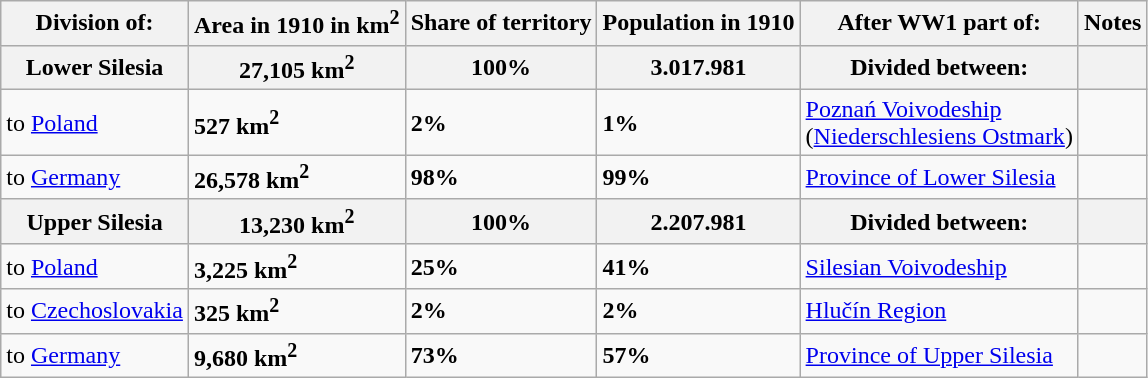<table class="wikitable">
<tr>
<th>Division of:</th>
<th>Area in 1910 in km<sup>2</sup></th>
<th>Share of territory</th>
<th>Population in 1910</th>
<th>After WW1 part of:</th>
<th>Notes</th>
</tr>
<tr>
<th>Lower Silesia</th>
<th><strong>27,105 km<sup>2</sup></strong> </th>
<th>100%</th>
<th>3.017.981</th>
<th>Divided between:</th>
<th></th>
</tr>
<tr>
<td>to <a href='#'>Poland</a></td>
<td><strong>527 km<sup>2</sup></strong> </td>
<td><strong>2%</strong></td>
<td><strong>1%</strong></td>
<td><a href='#'>Poznań Voivodeship</a><br>(<a href='#'>Niederschlesiens Ostmark</a>)</td>
<td></td>
</tr>
<tr>
<td>to <a href='#'>Germany</a></td>
<td><strong>26,578 km<sup>2</sup></strong></td>
<td><strong>98%</strong></td>
<td><strong>99%</strong></td>
<td><a href='#'>Province of Lower Silesia</a></td>
<td></td>
</tr>
<tr>
<th>Upper Silesia</th>
<th><strong>13,230 km<sup>2</sup> </strong></th>
<th>100%</th>
<th>2.207.981</th>
<th>Divided between:</th>
<th></th>
</tr>
<tr>
<td>to <a href='#'>Poland</a></td>
<td><strong>3,225 km<sup>2</sup> </strong></td>
<td><strong>25%</strong></td>
<td><strong>41% </strong></td>
<td><a href='#'>Silesian Voivodeship</a></td>
<td></td>
</tr>
<tr>
<td>to <a href='#'>Czechoslovakia</a></td>
<td><strong>325 km<sup>2</sup> </strong></td>
<td><strong>2%</strong></td>
<td><strong>2% </strong></td>
<td><a href='#'>Hlučín Region</a></td>
<td></td>
</tr>
<tr>
<td>to <a href='#'>Germany</a></td>
<td><strong>9,680 km<sup>2</sup> </strong></td>
<td><strong>73%</strong></td>
<td><strong>57%</strong> <strong></strong></td>
<td><a href='#'>Province of Upper Silesia</a></td>
<td></td>
</tr>
</table>
